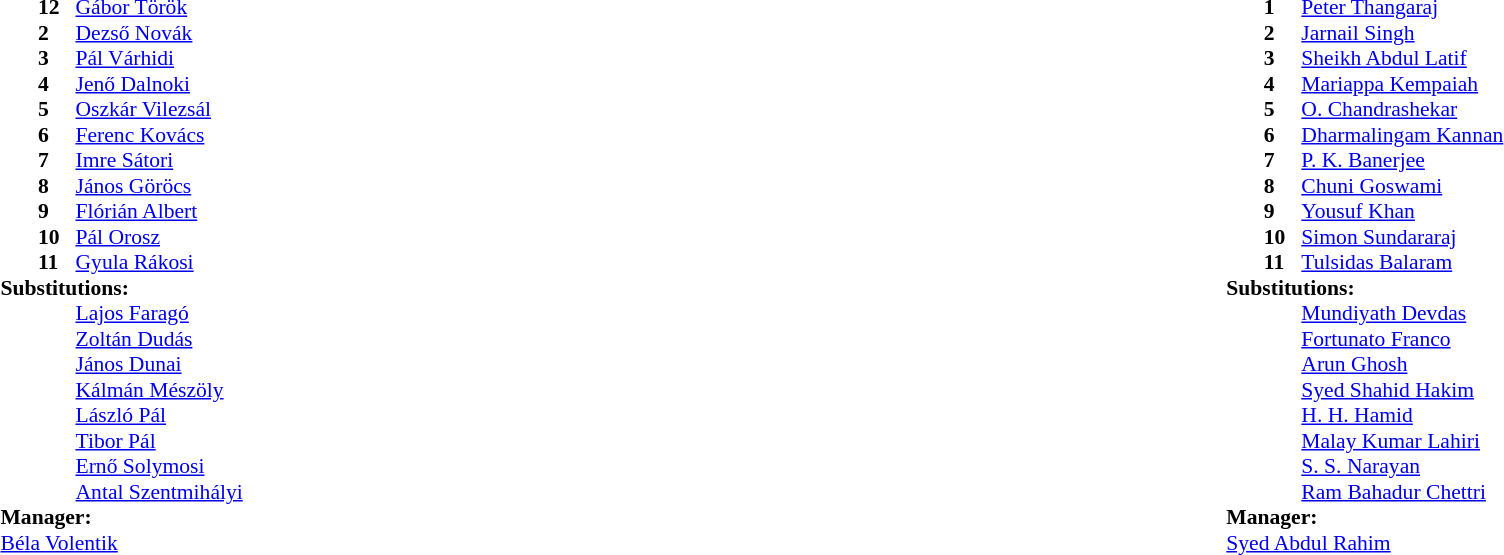<table width="100%">
<tr>
<td valign="top" width="40%"><br><table style="font-size:90%" cellspacing="0" cellpadding="0">
<tr>
<th width=25></th>
<th width=25></th>
</tr>
<tr>
<td></td>
<td><strong>12</strong></td>
<td><a href='#'>Gábor Török</a></td>
</tr>
<tr>
<td></td>
<td><strong>2</strong></td>
<td><a href='#'>Dezső Novák</a></td>
</tr>
<tr>
<td></td>
<td><strong>3</strong></td>
<td><a href='#'>Pál Várhidi</a></td>
</tr>
<tr>
<td></td>
<td><strong>4</strong></td>
<td><a href='#'>Jenő Dalnoki</a></td>
</tr>
<tr>
<td></td>
<td><strong>5</strong></td>
<td><a href='#'>Oszkár Vilezsál</a></td>
</tr>
<tr>
<td></td>
<td><strong>6</strong></td>
<td><a href='#'>Ferenc Kovács</a></td>
</tr>
<tr>
<td></td>
<td><strong>7</strong></td>
<td><a href='#'>Imre Sátori</a></td>
</tr>
<tr>
<td></td>
<td><strong>8</strong></td>
<td><a href='#'>János Göröcs</a></td>
</tr>
<tr>
<td></td>
<td><strong>9</strong></td>
<td><a href='#'>Flórián Albert</a></td>
</tr>
<tr>
<td></td>
<td><strong>10</strong></td>
<td><a href='#'>Pál Orosz</a></td>
</tr>
<tr>
<td></td>
<td><strong>11</strong></td>
<td><a href='#'>Gyula Rákosi</a></td>
</tr>
<tr>
<td colspan=3><strong>Substitutions:</strong></td>
</tr>
<tr>
<td></td>
<td></td>
<td><a href='#'>Lajos Faragó</a></td>
</tr>
<tr>
<td></td>
<td></td>
<td><a href='#'>Zoltán Dudás</a></td>
</tr>
<tr>
<td></td>
<td></td>
<td><a href='#'>János Dunai</a></td>
</tr>
<tr>
<td></td>
<td></td>
<td><a href='#'>Kálmán Mészöly</a></td>
</tr>
<tr>
<td></td>
<td></td>
<td><a href='#'>László Pál</a></td>
</tr>
<tr>
<td></td>
<td></td>
<td><a href='#'>Tibor Pál</a></td>
</tr>
<tr>
<td></td>
<td></td>
<td><a href='#'>Ernő Solymosi</a></td>
</tr>
<tr>
<td></td>
<td></td>
<td><a href='#'>Antal Szentmihályi</a></td>
</tr>
<tr>
<td colspan=3><strong>Manager:</strong></td>
</tr>
<tr>
<td colspan=3> <a href='#'>Béla Volentik</a></td>
</tr>
</table>
</td>
<td valign="top" width="50%"><br><table style="font-size:90%; margin:auto" cellspacing="0" cellpadding="0">
<tr>
<th width=25></th>
<th width=25></th>
</tr>
<tr>
<td></td>
<td><strong>1</strong></td>
<td><a href='#'>Peter Thangaraj</a></td>
</tr>
<tr>
<td></td>
<td><strong>2</strong></td>
<td><a href='#'>Jarnail Singh</a></td>
</tr>
<tr>
<td></td>
<td><strong>3</strong></td>
<td><a href='#'>Sheikh Abdul Latif</a></td>
</tr>
<tr>
<td></td>
<td><strong>4</strong></td>
<td><a href='#'>Mariappa Kempaiah</a></td>
</tr>
<tr>
<td></td>
<td><strong>5</strong></td>
<td><a href='#'>O. Chandrashekar</a></td>
</tr>
<tr>
<td></td>
<td><strong>6</strong></td>
<td><a href='#'>Dharmalingam Kannan</a></td>
</tr>
<tr>
<td></td>
<td><strong>7</strong></td>
<td><a href='#'>P. K. Banerjee</a></td>
</tr>
<tr>
<td></td>
<td><strong>8</strong></td>
<td><a href='#'>Chuni Goswami</a></td>
</tr>
<tr>
<td></td>
<td><strong>9</strong></td>
<td><a href='#'>Yousuf Khan</a></td>
</tr>
<tr>
<td></td>
<td><strong>10</strong></td>
<td><a href='#'>Simon Sundararaj</a></td>
</tr>
<tr>
<td></td>
<td><strong>11</strong></td>
<td><a href='#'>Tulsidas Balaram</a></td>
</tr>
<tr>
<td colspan=3><strong>Substitutions:</strong></td>
</tr>
<tr>
<td></td>
<td></td>
<td><a href='#'>Mundiyath Devdas</a></td>
</tr>
<tr>
<td></td>
<td></td>
<td><a href='#'>Fortunato Franco</a></td>
</tr>
<tr>
<td></td>
<td></td>
<td><a href='#'>Arun Ghosh</a></td>
</tr>
<tr>
<td></td>
<td></td>
<td><a href='#'>Syed Shahid Hakim</a></td>
</tr>
<tr>
<td></td>
<td></td>
<td><a href='#'>H. H. Hamid</a></td>
</tr>
<tr>
<td></td>
<td></td>
<td><a href='#'>Malay Kumar Lahiri</a></td>
</tr>
<tr>
<td></td>
<td></td>
<td><a href='#'>S. S. Narayan</a></td>
</tr>
<tr>
<td></td>
<td></td>
<td><a href='#'>Ram Bahadur Chettri</a></td>
</tr>
<tr>
<td colspan=3><strong>Manager:</strong></td>
</tr>
<tr>
<td colspan=3> <a href='#'>Syed Abdul Rahim</a></td>
</tr>
</table>
</td>
</tr>
</table>
